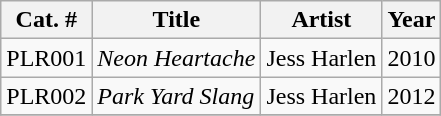<table class="wikitable sortable">
<tr>
<th>Cat. #</th>
<th>Title</th>
<th>Artist</th>
<th>Year</th>
</tr>
<tr>
<td>PLR001</td>
<td><em> Neon Heartache  </em></td>
<td>Jess Harlen</td>
<td>2010</td>
</tr>
<tr>
<td>PLR002</td>
<td><em> Park Yard Slang  </em></td>
<td>Jess Harlen</td>
<td>2012</td>
</tr>
<tr>
</tr>
</table>
